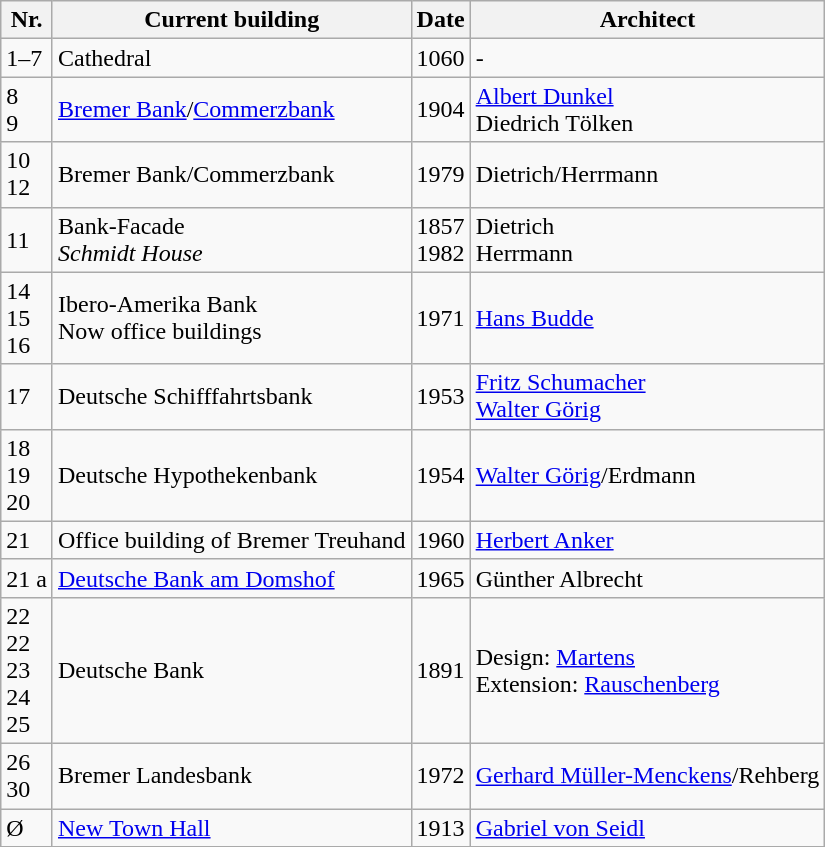<table class="wikitable">
<tr>
<th>Nr.</th>
<th>Current building</th>
<th>Date</th>
<th>Architect</th>
</tr>
<tr>
<td>1–7</td>
<td>Cathedral</td>
<td>1060</td>
<td>-</td>
</tr>
<tr>
<td>8<br>9</td>
<td><a href='#'>Bremer Bank</a>/<a href='#'>Commerzbank</a></td>
<td>1904</td>
<td><a href='#'>Albert Dunkel</a><br>Diedrich Tölken</td>
</tr>
<tr>
<td>10 <br>12</td>
<td>Bremer Bank/Commerzbank</td>
<td>1979</td>
<td>Dietrich/Herrmann</td>
</tr>
<tr>
<td>11</td>
<td>Bank-Facade<br> <em>Schmidt House</em></td>
<td>1857<br>1982</td>
<td>Dietrich<br>Herrmann</td>
</tr>
<tr>
<td>14<br>15<br>16</td>
<td>Ibero-Amerika Bank<br> Now office buildings</td>
<td>1971</td>
<td><a href='#'>Hans Budde</a></td>
</tr>
<tr>
<td>17</td>
<td>Deutsche Schifffahrtsbank</td>
<td>1953</td>
<td><a href='#'>Fritz Schumacher</a><br><a href='#'>Walter Görig</a></td>
</tr>
<tr>
<td>18<br>19<br>20</td>
<td>Deutsche Hypothekenbank</td>
<td>1954</td>
<td><a href='#'>Walter Görig</a>/Erdmann</td>
</tr>
<tr>
<td>21</td>
<td>Office building of Bremer Treuhand</td>
<td>1960</td>
<td><a href='#'>Herbert Anker</a></td>
</tr>
<tr>
<td>21 a</td>
<td><a href='#'>Deutsche Bank am Domshof</a></td>
<td>1965</td>
<td>Günther Albrecht</td>
</tr>
<tr>
<td>22<br> 22 <br>23<br>24<br>25</td>
<td>Deutsche Bank</td>
<td>1891</td>
<td>Design: <a href='#'>Martens</a><br>Extension: <a href='#'>Rauschenberg</a></td>
</tr>
<tr>
<td>26<br>30</td>
<td>Bremer Landesbank</td>
<td>1972</td>
<td><a href='#'>Gerhard Müller-Menckens</a>/Rehberg</td>
</tr>
<tr>
<td>Ø</td>
<td><a href='#'>New Town Hall</a></td>
<td>1913</td>
<td><a href='#'>Gabriel von Seidl</a></td>
</tr>
<tr>
</tr>
</table>
